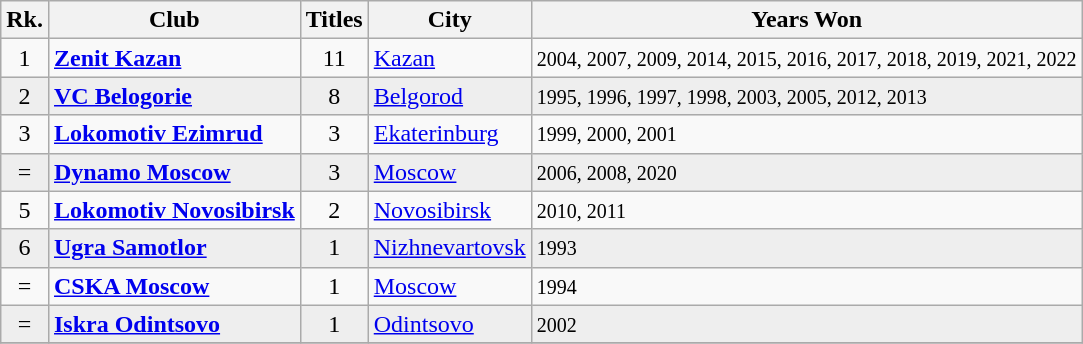<table class="wikitable">
<tr>
<th scope="col">Rk.</th>
<th scope="col">Club</th>
<th scope="col">Titles</th>
<th scope="col">City</th>
<th scope="col">Years Won</th>
</tr>
<tr>
<td align="center">1</td>
<td><strong><a href='#'>Zenit Kazan</a></strong></td>
<td align="center">11</td>
<td><a href='#'>Kazan</a></td>
<td><small> 2004, 2007, 2009, 2014, 2015, 2016, 2017, 2018, 2019, 2021, 2022 </small></td>
</tr>
<tr bgcolor=#eee>
<td align="center">2</td>
<td><strong><a href='#'>VC Belogorie</a></strong></td>
<td align="center">8</td>
<td><a href='#'>Belgorod</a></td>
<td><small> 1995, 1996, 1997, 1998, 2003, 2005, 2012, 2013 </small></td>
</tr>
<tr>
<td align="center">3</td>
<td><strong><a href='#'>Lokomotiv Ezimrud</a></strong></td>
<td align="center">3</td>
<td><a href='#'>Ekaterinburg</a></td>
<td><small> 1999, 2000, 2001 </small></td>
</tr>
<tr bgcolor=#eee>
<td align="center">=</td>
<td><strong><a href='#'>Dynamo Moscow</a></strong></td>
<td align="center">3</td>
<td><a href='#'>Moscow</a></td>
<td><small> 2006, 2008, 2020 </small></td>
</tr>
<tr>
<td align="center">5</td>
<td><strong><a href='#'>Lokomotiv Novosibirsk</a></strong></td>
<td align="center">2</td>
<td><a href='#'>Novosibirsk</a></td>
<td><small> 2010, 2011 </small></td>
</tr>
<tr bgcolor=#eee>
<td align="center">6</td>
<td><strong><a href='#'>Ugra Samotlor</a></strong></td>
<td align="center">1</td>
<td><a href='#'>Nizhnevartovsk</a></td>
<td><small> 1993 </small></td>
</tr>
<tr>
<td align="center">=</td>
<td><strong><a href='#'>CSKA Moscow</a></strong></td>
<td align="center">1</td>
<td><a href='#'>Moscow</a></td>
<td><small> 1994 </small></td>
</tr>
<tr bgcolor=#eee>
<td align="center">=</td>
<td><strong><a href='#'>Iskra Odintsovo</a></strong></td>
<td align="center">1</td>
<td><a href='#'>Odintsovo</a></td>
<td><small> 2002 </small></td>
</tr>
<tr>
</tr>
</table>
